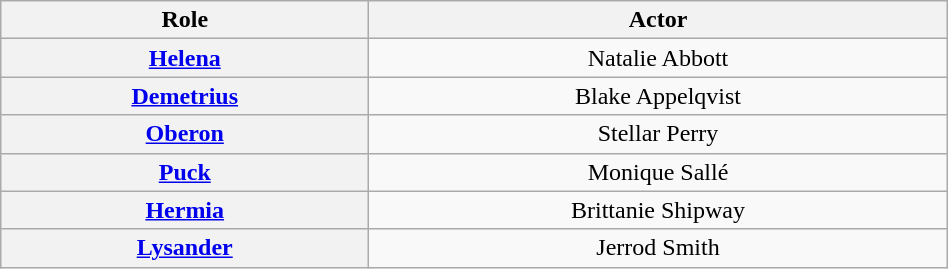<table class="wikitable" style="text-align:center; width:50%;">
<tr>
<th>Role</th>
<th>Actor</th>
</tr>
<tr>
<th><a href='#'>Helena</a></th>
<td>Natalie Abbott</td>
</tr>
<tr>
<th><a href='#'>Demetrius</a></th>
<td>Blake Appelqvist</td>
</tr>
<tr>
<th><a href='#'>Oberon</a></th>
<td>Stellar Perry</td>
</tr>
<tr>
<th><a href='#'>Puck</a></th>
<td>Monique Sallé</td>
</tr>
<tr>
<th><a href='#'>Hermia</a></th>
<td>Brittanie Shipway</td>
</tr>
<tr>
<th><a href='#'>Lysander</a></th>
<td>Jerrod Smith</td>
</tr>
</table>
